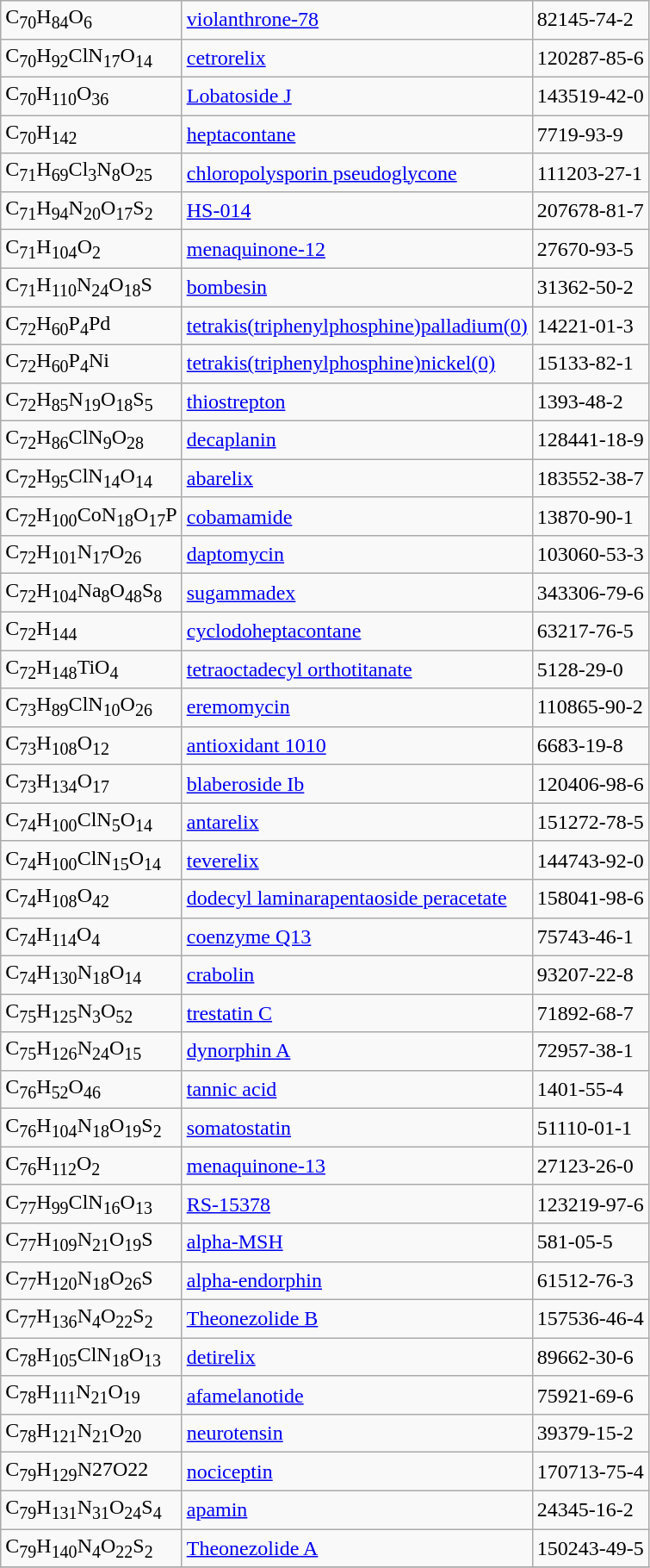<table class="wikitable">
<tr>
<td>C<sub>70</sub>H<sub>84</sub>O<sub>6</sub></td>
<td><a href='#'>violanthrone-78</a></td>
<td>82145-74-2</td>
</tr>
<tr>
<td>C<sub>70</sub>H<sub>92</sub>ClN<sub>17</sub>O<sub>14</sub></td>
<td><a href='#'>cetrorelix</a></td>
<td>120287-85-6</td>
</tr>
<tr>
<td>C<sub>70</sub>H<sub>110</sub>O<sub>36</sub></td>
<td><a href='#'>Lobatoside J</a></td>
<td>143519-42-0</td>
</tr>
<tr>
<td>C<sub>70</sub>H<sub>142</sub></td>
<td><a href='#'>heptacontane</a></td>
<td>7719-93-9</td>
</tr>
<tr>
<td>C<sub>71</sub>H<sub>69</sub>Cl<sub>3</sub>N<sub>8</sub>O<sub>25</sub></td>
<td><a href='#'>chloropolysporin pseudoglycone</a></td>
<td>111203-27-1</td>
</tr>
<tr>
<td>C<sub>71</sub>H<sub>94</sub>N<sub>20</sub>O<sub>17</sub>S<sub>2</sub></td>
<td><a href='#'>HS-014</a></td>
<td>207678-81-7</td>
</tr>
<tr>
<td>C<sub>71</sub>H<sub>104</sub>O<sub>2</sub></td>
<td><a href='#'>menaquinone-12</a></td>
<td>27670-93-5</td>
</tr>
<tr>
<td>C<sub>71</sub>H<sub>110</sub>N<sub>24</sub>O<sub>18</sub>S</td>
<td><a href='#'>bombesin</a></td>
<td>31362-50-2</td>
</tr>
<tr>
<td>C<sub>72</sub>H<sub>60</sub>P<sub>4</sub>Pd</td>
<td><a href='#'>tetrakis(triphenylphosphine)palladium(0)</a></td>
<td>14221-01-3</td>
</tr>
<tr>
<td>C<sub>72</sub>H<sub>60</sub>P<sub>4</sub>Ni</td>
<td><a href='#'>tetrakis(triphenylphosphine)nickel(0)</a></td>
<td>15133-82-1</td>
</tr>
<tr>
<td>C<sub>72</sub>H<sub>85</sub>N<sub>19</sub>O<sub>18</sub>S<sub>5</sub></td>
<td><a href='#'>thiostrepton</a></td>
<td>1393-48-2</td>
</tr>
<tr>
<td>C<sub>72</sub>H<sub>86</sub>ClN<sub>9</sub>O<sub>28</sub></td>
<td><a href='#'>decaplanin</a></td>
<td>128441-18-9</td>
</tr>
<tr>
<td>C<sub>72</sub>H<sub>95</sub>ClN<sub>14</sub>O<sub>14</sub></td>
<td><a href='#'>abarelix</a></td>
<td>183552-38-7</td>
</tr>
<tr>
<td>C<sub>72</sub>H<sub>100</sub>CoN<sub>18</sub>O<sub>17</sub>P</td>
<td><a href='#'>cobamamide</a></td>
<td>13870-90-1</td>
</tr>
<tr>
<td>C<sub>72</sub>H<sub>101</sub>N<sub>17</sub>O<sub>26</sub></td>
<td><a href='#'>daptomycin</a></td>
<td>103060-53-3</td>
</tr>
<tr>
<td>C<sub>72</sub>H<sub>104</sub>Na<sub>8</sub>O<sub>48</sub>S<sub>8</sub></td>
<td><a href='#'>sugammadex</a></td>
<td>343306-79-6</td>
</tr>
<tr>
<td>C<sub>72</sub>H<sub>144</sub></td>
<td><a href='#'>cyclodoheptacontane</a></td>
<td>63217-76-5</td>
</tr>
<tr>
<td>C<sub>72</sub>H<sub>148</sub>TiO<sub>4</sub></td>
<td><a href='#'>tetraoctadecyl orthotitanate</a></td>
<td>5128-29-0</td>
</tr>
<tr>
<td>C<sub>73</sub>H<sub>89</sub>ClN<sub>10</sub>O<sub>26</sub></td>
<td><a href='#'>eremomycin</a></td>
<td>110865-90-2</td>
</tr>
<tr>
<td>C<sub>73</sub>H<sub>108</sub>O<sub>12</sub></td>
<td><a href='#'>antioxidant 1010</a></td>
<td>6683-19-8</td>
</tr>
<tr>
<td>C<sub>73</sub>H<sub>134</sub>O<sub>17</sub></td>
<td><a href='#'>blaberoside Ib</a></td>
<td>120406-98-6</td>
</tr>
<tr>
<td>C<sub>74</sub>H<sub>100</sub>ClN<sub>5</sub>O<sub>14</sub></td>
<td><a href='#'>antarelix</a></td>
<td>151272-78-5</td>
</tr>
<tr>
<td>C<sub>74</sub>H<sub>100</sub>ClN<sub>15</sub>O<sub>14</sub></td>
<td><a href='#'>teverelix</a></td>
<td>144743-92-0</td>
</tr>
<tr>
<td>C<sub>74</sub>H<sub>108</sub>O<sub>42</sub></td>
<td><a href='#'>dodecyl laminarapentaoside peracetate</a></td>
<td>158041-98-6</td>
</tr>
<tr>
<td>C<sub>74</sub>H<sub>114</sub>O<sub>4</sub></td>
<td><a href='#'>coenzyme Q13</a></td>
<td>75743-46-1</td>
</tr>
<tr>
<td>C<sub>74</sub>H<sub>130</sub>N<sub>18</sub>O<sub>14</sub></td>
<td><a href='#'>crabolin</a></td>
<td>93207-22-8</td>
</tr>
<tr>
<td>C<sub>75</sub>H<sub>125</sub>N<sub>3</sub>O<sub>52</sub></td>
<td><a href='#'>trestatin C</a></td>
<td>71892-68-7</td>
</tr>
<tr>
<td>C<sub>75</sub>H<sub>126</sub>N<sub>24</sub>O<sub>15</sub></td>
<td><a href='#'>dynorphin A</a></td>
<td>72957-38-1</td>
</tr>
<tr>
<td>C<sub>76</sub>H<sub>52</sub>O<sub>46</sub></td>
<td><a href='#'>tannic acid</a></td>
<td>1401-55-4</td>
</tr>
<tr>
<td>C<sub>76</sub>H<sub>104</sub>N<sub>18</sub>O<sub>19</sub>S<sub>2</sub></td>
<td><a href='#'>somatostatin</a></td>
<td>51110-01-1</td>
</tr>
<tr>
<td>C<sub>76</sub>H<sub>112</sub>O<sub>2</sub></td>
<td><a href='#'>menaquinone-13</a></td>
<td>27123-26-0</td>
</tr>
<tr>
<td>C<sub>77</sub>H<sub>99</sub>ClN<sub>16</sub>O<sub>13</sub></td>
<td><a href='#'>RS-15378</a></td>
<td>123219-97-6</td>
</tr>
<tr>
<td>C<sub>77</sub>H<sub>109</sub>N<sub>21</sub>O<sub>19</sub>S</td>
<td><a href='#'>alpha-MSH</a></td>
<td>581-05-5</td>
</tr>
<tr>
<td>C<sub>77</sub>H<sub>120</sub>N<sub>18</sub>O<sub>26</sub>S</td>
<td><a href='#'>alpha-endorphin</a></td>
<td>61512-76-3</td>
</tr>
<tr>
<td>C<sub>77</sub>H<sub>136</sub>N<sub>4</sub>O<sub>22</sub>S<sub>2</sub></td>
<td><a href='#'>Theonezolide B</a></td>
<td>157536-46-4</td>
</tr>
<tr>
<td>C<sub>78</sub>H<sub>105</sub>ClN<sub>18</sub>O<sub>13</sub></td>
<td><a href='#'>detirelix</a></td>
<td>89662-30-6</td>
</tr>
<tr>
<td>C<sub>78</sub>H<sub>111</sub>N<sub>21</sub>O<sub>19</sub></td>
<td><a href='#'>afamelanotide</a></td>
<td>75921-69-6</td>
</tr>
<tr>
<td>C<sub>78</sub>H<sub>121</sub>N<sub>21</sub>O<sub>20</sub></td>
<td><a href='#'>neurotensin</a></td>
<td>39379-15-2</td>
</tr>
<tr>
<td>C<sub>79</sub>H<sub>129</sub>N27O22</td>
<td><a href='#'>nociceptin</a></td>
<td>170713-75-4</td>
</tr>
<tr>
<td>C<sub>79</sub>H<sub>131</sub>N<sub>31</sub>O<sub>24</sub>S<sub>4</sub></td>
<td><a href='#'>apamin</a></td>
<td>24345-16-2</td>
</tr>
<tr>
<td>C<sub>79</sub>H<sub>140</sub>N<sub>4</sub>O<sub>22</sub>S<sub>2</sub></td>
<td><a href='#'>Theonezolide A</a></td>
<td>150243-49-5</td>
</tr>
<tr>
</tr>
</table>
